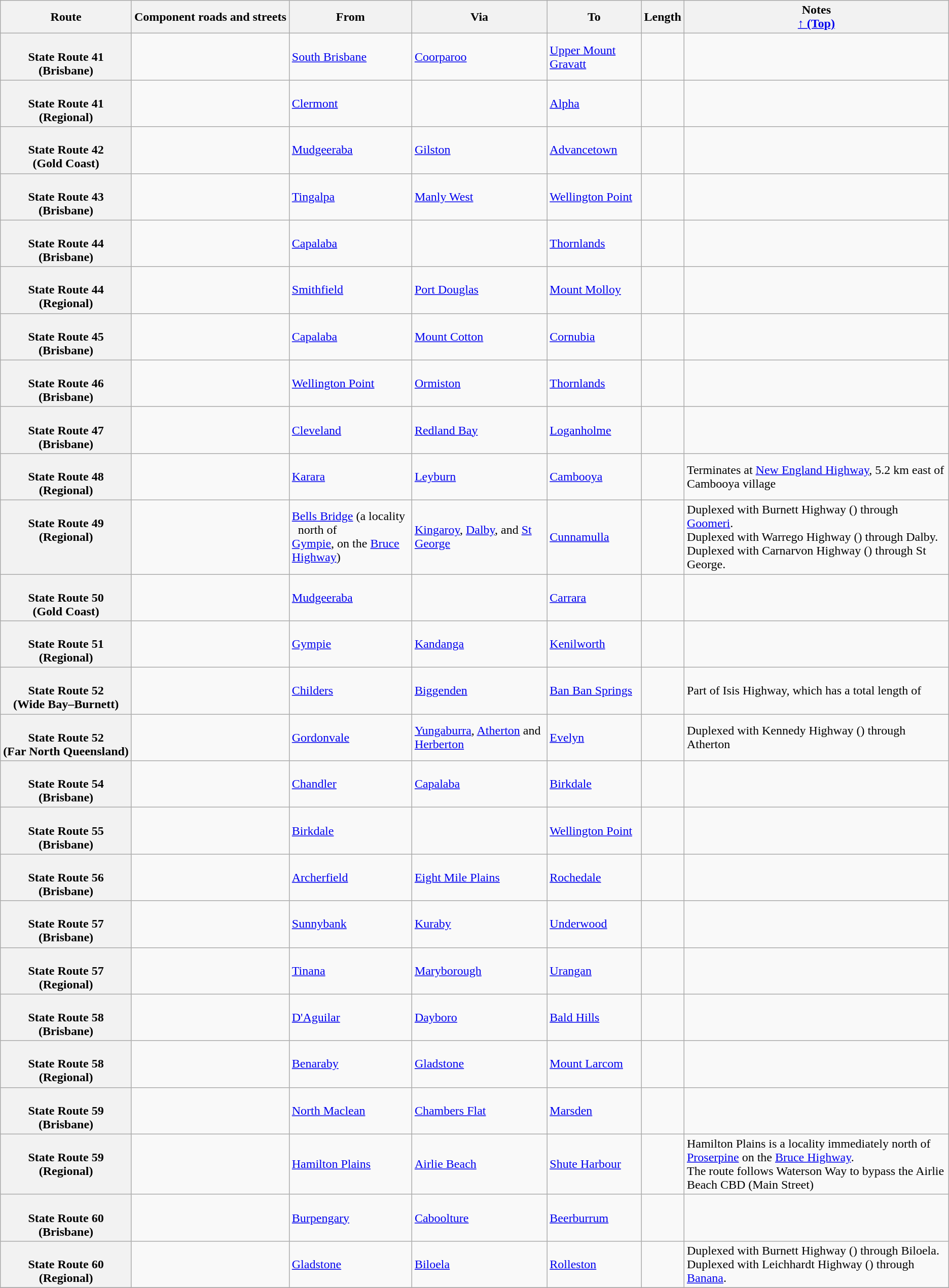<table class="wikitable">
<tr>
<th scope="col">Route</th>
<th scope="col">Component roads and streets</th>
<th scope="col">From</th>
<th scope="col">Via</th>
<th scope="col">To</th>
<th scope="col">Length</th>
<th scope="col">Notes <br><a href='#'>↑ (Top)</a></th>
</tr>
<tr>
<th style="vertical-align:top; white-space:nowrap;"><br>State Route 41<br>(Brisbane)</th>
<td></td>
<td><a href='#'>South Brisbane</a></td>
<td><a href='#'>Coorparoo</a></td>
<td><a href='#'>Upper Mount Gravatt</a></td>
<td></td>
<td></td>
</tr>
<tr>
<th style="vertical-align:top; white-space:nowrap;"><br>State Route 41<br>(Regional)</th>
<td></td>
<td><a href='#'>Clermont</a></td>
<td></td>
<td><a href='#'>Alpha</a></td>
<td></td>
<td></td>
</tr>
<tr>
<th style="vertical-align:top; white-space:nowrap;"><br>State Route 42<br>(Gold Coast)</th>
<td></td>
<td><a href='#'>Mudgeeraba</a></td>
<td><a href='#'>Gilston</a></td>
<td><a href='#'>Advancetown</a></td>
<td></td>
<td></td>
</tr>
<tr>
<th style="vertical-align:top; white-space:nowrap;"><br>State Route 43<br>(Brisbane)</th>
<td></td>
<td><a href='#'>Tingalpa</a></td>
<td><a href='#'>Manly West</a></td>
<td><a href='#'>Wellington Point</a></td>
<td></td>
<td></td>
</tr>
<tr>
<th style="vertical-align:top; white-space:nowrap;"><br>State Route 44<br>(Brisbane)</th>
<td></td>
<td><a href='#'>Capalaba</a></td>
<td></td>
<td><a href='#'>Thornlands</a></td>
<td></td>
<td></td>
</tr>
<tr>
<th style="vertical-align:top; white-space:nowrap;"><br>State Route 44<br>(Regional)</th>
<td></td>
<td><a href='#'>Smithfield</a></td>
<td><a href='#'>Port Douglas</a></td>
<td><a href='#'>Mount Molloy</a></td>
<td></td>
<td></td>
</tr>
<tr>
<th style="vertical-align:top; white-space:nowrap;"><br>State Route 45<br>(Brisbane)</th>
<td></td>
<td><a href='#'>Capalaba</a></td>
<td><a href='#'>Mount Cotton</a></td>
<td><a href='#'>Cornubia</a></td>
<td></td>
<td></td>
</tr>
<tr>
<th style="vertical-align:top; white-space:nowrap;"><br>State Route 46<br>(Brisbane)</th>
<td></td>
<td><a href='#'>Wellington Point</a></td>
<td><a href='#'>Ormiston</a></td>
<td><a href='#'>Thornlands</a></td>
<td></td>
<td></td>
</tr>
<tr>
<th style="vertical-align:top; white-space:nowrap;"><br>State Route 47<br>(Brisbane)</th>
<td></td>
<td><a href='#'>Cleveland</a></td>
<td><a href='#'>Redland Bay</a></td>
<td><a href='#'>Loganholme</a></td>
<td></td>
<td></td>
</tr>
<tr>
<th style="vertical-align:top; white-space:nowrap;"><br>State Route 48<br>(Regional)</th>
<td></td>
<td><a href='#'>Karara</a></td>
<td><a href='#'>Leyburn</a></td>
<td><a href='#'>Cambooya</a></td>
<td></td>
<td>Terminates at <a href='#'>New England Highway</a>, 5.2 km east of Cambooya village</td>
</tr>
<tr>
<th style="vertical-align:top; white-space:nowrap;"><br>State Route 49<br>(Regional)</th>
<td></td>
<td><a href='#'>Bells Bridge</a> (a locality   north of<br><a href='#'>Gympie</a>, on the <a href='#'>Bruce Highway</a>)</td>
<td><a href='#'>Kingaroy</a>, <a href='#'>Dalby</a>, and <a href='#'>St George</a></td>
<td><a href='#'>Cunnamulla</a></td>
<td></td>
<td>Duplexed with Burnett Highway () through <a href='#'>Goomeri</a>.<br>Duplexed with Warrego Highway () through Dalby.<br>Duplexed with Carnarvon Highway () through St George.</td>
</tr>
<tr>
<th style="vertical-align:top; white-space:nowrap;"><br>State Route 50<br>(Gold Coast)</th>
<td></td>
<td><a href='#'>Mudgeeraba</a></td>
<td></td>
<td><a href='#'>Carrara</a></td>
<td></td>
<td></td>
</tr>
<tr>
<th style="vertical-align:top; white-space:nowrap;"><br>State Route 51<br>(Regional)</th>
<td></td>
<td><a href='#'>Gympie</a></td>
<td><a href='#'>Kandanga</a></td>
<td><a href='#'>Kenilworth</a></td>
<td></td>
<td></td>
</tr>
<tr>
<th style="vertical-align:top; white-space:nowrap;"><br>State Route 52<br>(Wide Bay–Burnett)</th>
<td></td>
<td><a href='#'>Childers</a></td>
<td><a href='#'>Biggenden</a></td>
<td><a href='#'>Ban Ban Springs</a></td>
<td></td>
<td>Part of Isis Highway, which has a total length of </td>
</tr>
<tr>
<th style="vertical-align:top; white-space:nowrap;"><br>State Route 52<br>(Far North Queensland)</th>
<td></td>
<td><a href='#'>Gordonvale</a></td>
<td><a href='#'>Yungaburra</a>, <a href='#'>Atherton</a> and <a href='#'>Herberton</a></td>
<td><a href='#'>Evelyn</a></td>
<td></td>
<td>Duplexed with Kennedy Highway () through Atherton</td>
</tr>
<tr>
<th style="vertical-align:top; white-space:nowrap;"><br>State Route 54<br>(Brisbane)</th>
<td></td>
<td><a href='#'>Chandler</a></td>
<td><a href='#'>Capalaba</a></td>
<td><a href='#'>Birkdale</a></td>
<td></td>
<td></td>
</tr>
<tr>
<th style="vertical-align:top; white-space:nowrap;"><br>State Route 55<br>(Brisbane)</th>
<td></td>
<td><a href='#'>Birkdale</a></td>
<td></td>
<td><a href='#'>Wellington Point</a></td>
<td></td>
<td></td>
</tr>
<tr>
<th style="vertical-align:top; white-space:nowrap;"><br>State Route 56<br>(Brisbane)</th>
<td></td>
<td><a href='#'>Archerfield</a></td>
<td><a href='#'>Eight Mile Plains</a></td>
<td><a href='#'>Rochedale</a></td>
<td></td>
<td></td>
</tr>
<tr>
<th style="vertical-align:top; white-space:nowrap;"><br>State Route 57<br>(Brisbane)</th>
<td></td>
<td><a href='#'>Sunnybank</a></td>
<td><a href='#'>Kuraby</a></td>
<td><a href='#'>Underwood</a></td>
<td></td>
<td></td>
</tr>
<tr>
<th style="vertical-align:top; white-space:nowrap;"><br>State Route 57<br>(Regional)</th>
<td></td>
<td><a href='#'>Tinana</a></td>
<td><a href='#'>Maryborough</a></td>
<td><a href='#'>Urangan</a></td>
<td></td>
<td></td>
</tr>
<tr>
<th style="vertical-align:top; white-space:nowrap;"><br>State Route 58<br>(Brisbane)</th>
<td></td>
<td><a href='#'>D'Aguilar</a></td>
<td><a href='#'>Dayboro</a></td>
<td><a href='#'>Bald Hills</a></td>
<td></td>
<td></td>
</tr>
<tr>
<th style="vertical-align:top; white-space:nowrap;"><br>State Route 58<br>(Regional)</th>
<td></td>
<td><a href='#'>Benaraby</a></td>
<td><a href='#'>Gladstone</a></td>
<td><a href='#'>Mount Larcom</a></td>
<td></td>
<td></td>
</tr>
<tr>
<th style="vertical-align:top; white-space:nowrap;"><br>State Route 59<br>(Brisbane)</th>
<td></td>
<td><a href='#'>North Maclean</a></td>
<td><a href='#'>Chambers Flat</a></td>
<td><a href='#'>Marsden</a></td>
<td></td>
<td></td>
</tr>
<tr>
<th style="vertical-align:top; white-space:nowrap;"><br>State Route 59<br>(Regional)</th>
<td></td>
<td><a href='#'>Hamilton Plains</a></td>
<td><a href='#'>Airlie Beach</a></td>
<td><a href='#'>Shute Harbour</a></td>
<td></td>
<td>Hamilton Plains is a locality immediately north of <a href='#'>Proserpine</a> on the <a href='#'>Bruce Highway</a>.<br>The route follows Waterson Way to bypass the Airlie Beach CBD (Main Street)</td>
</tr>
<tr>
<th style="vertical-align:top; white-space:nowrap;"><br>State Route 60<br>(Brisbane)</th>
<td></td>
<td><a href='#'>Burpengary</a></td>
<td><a href='#'>Caboolture</a></td>
<td><a href='#'>Beerburrum</a></td>
<td></td>
<td></td>
</tr>
<tr>
<th style="vertical-align:top; white-space:nowrap;"><br>State Route 60<br>(Regional)</th>
<td></td>
<td><a href='#'>Gladstone</a></td>
<td><a href='#'>Biloela</a></td>
<td><a href='#'>Rolleston</a></td>
<td></td>
<td>Duplexed with Burnett Highway () through Biloela.<br>Duplexed with Leichhardt Highway () through <a href='#'>Banana</a>.</td>
</tr>
<tr>
</tr>
</table>
